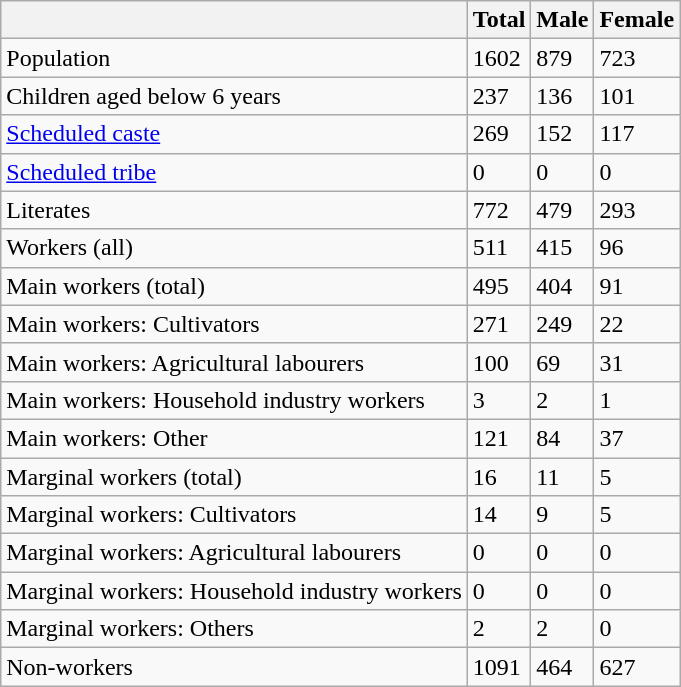<table class="wikitable sortable">
<tr>
<th></th>
<th>Total</th>
<th>Male</th>
<th>Female</th>
</tr>
<tr>
<td>Population</td>
<td>1602</td>
<td>879</td>
<td>723</td>
</tr>
<tr>
<td>Children aged below 6 years</td>
<td>237</td>
<td>136</td>
<td>101</td>
</tr>
<tr>
<td><a href='#'>Scheduled caste</a></td>
<td>269</td>
<td>152</td>
<td>117</td>
</tr>
<tr>
<td><a href='#'>Scheduled tribe</a></td>
<td>0</td>
<td>0</td>
<td>0</td>
</tr>
<tr>
<td>Literates</td>
<td>772</td>
<td>479</td>
<td>293</td>
</tr>
<tr>
<td>Workers (all)</td>
<td>511</td>
<td>415</td>
<td>96</td>
</tr>
<tr>
<td>Main workers (total)</td>
<td>495</td>
<td>404</td>
<td>91</td>
</tr>
<tr>
<td>Main workers: Cultivators</td>
<td>271</td>
<td>249</td>
<td>22</td>
</tr>
<tr>
<td>Main workers: Agricultural labourers</td>
<td>100</td>
<td>69</td>
<td>31</td>
</tr>
<tr>
<td>Main workers: Household industry workers</td>
<td>3</td>
<td>2</td>
<td>1</td>
</tr>
<tr>
<td>Main workers: Other</td>
<td>121</td>
<td>84</td>
<td>37</td>
</tr>
<tr>
<td>Marginal workers (total)</td>
<td>16</td>
<td>11</td>
<td>5</td>
</tr>
<tr>
<td>Marginal workers: Cultivators</td>
<td>14</td>
<td>9</td>
<td>5</td>
</tr>
<tr>
<td>Marginal workers: Agricultural labourers</td>
<td>0</td>
<td>0</td>
<td>0</td>
</tr>
<tr>
<td>Marginal workers: Household industry workers</td>
<td>0</td>
<td>0</td>
<td>0</td>
</tr>
<tr>
<td>Marginal workers: Others</td>
<td>2</td>
<td>2</td>
<td>0</td>
</tr>
<tr>
<td>Non-workers</td>
<td>1091</td>
<td>464</td>
<td>627</td>
</tr>
</table>
